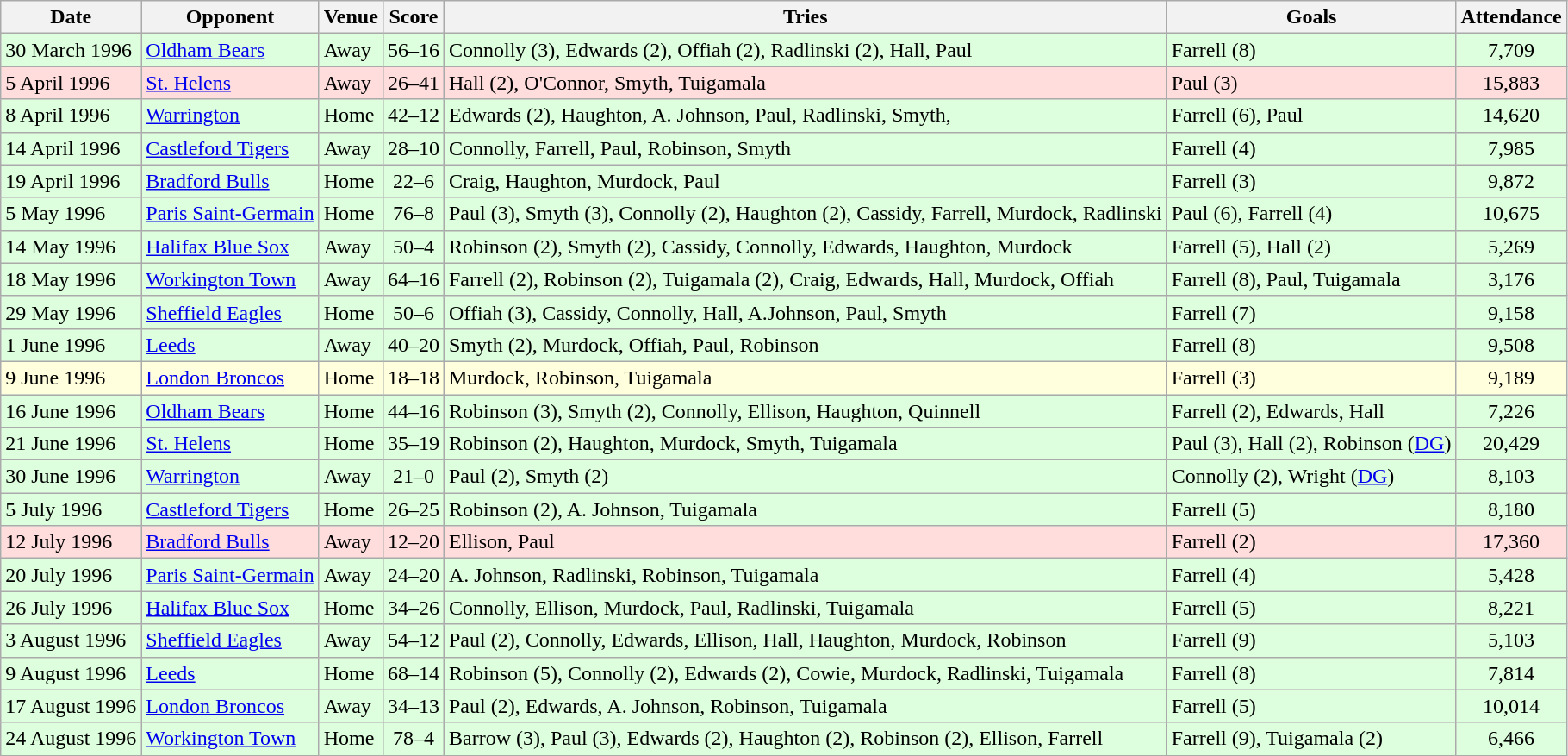<table class="wikitable">
<tr>
<th>Date</th>
<th>Opponent</th>
<th>Venue</th>
<th>Score</th>
<th>Tries</th>
<th>Goals</th>
<th>Attendance</th>
</tr>
<tr bgcolor="#ddffdd">
<td>30 March 1996</td>
<td><a href='#'>Oldham Bears</a></td>
<td>Away</td>
<td align="center">56–16</td>
<td>Connolly (3), Edwards (2), Offiah (2), Radlinski (2), Hall,  Paul</td>
<td>Farrell (8)</td>
<td align="center">7,709</td>
</tr>
<tr bgcolor="#ffdddd">
<td>5 April 1996</td>
<td><a href='#'>St. Helens</a></td>
<td>Away</td>
<td align="center">26–41</td>
<td>Hall (2), O'Connor, Smyth, Tuigamala</td>
<td>Paul (3)</td>
<td align="center">15,883</td>
</tr>
<tr bgcolor="#ddffdd">
<td>8 April 1996</td>
<td><a href='#'>Warrington</a></td>
<td>Home</td>
<td align="center">42–12</td>
<td>Edwards (2), Haughton, A. Johnson, Paul, Radlinski, Smyth,</td>
<td>Farrell (6), Paul</td>
<td align="center">14,620</td>
</tr>
<tr bgcolor="#ddffdd">
<td>14 April 1996</td>
<td><a href='#'>Castleford Tigers</a></td>
<td>Away</td>
<td align="center">28–10</td>
<td>Connolly, Farrell, Paul, Robinson, Smyth</td>
<td>Farrell (4)</td>
<td align="center">7,985</td>
</tr>
<tr bgcolor="#ddffdd">
<td>19 April 1996</td>
<td><a href='#'>Bradford Bulls</a></td>
<td>Home</td>
<td align="center">22–6</td>
<td>Craig, Haughton, Murdock, Paul</td>
<td>Farrell (3)</td>
<td align="center">9,872</td>
</tr>
<tr bgcolor="#ddffdd">
<td>5 May 1996</td>
<td><a href='#'>Paris Saint-Germain</a></td>
<td>Home</td>
<td align="center">76–8</td>
<td>Paul (3), Smyth (3), Connolly (2), Haughton (2), Cassidy, Farrell, Murdock, Radlinski</td>
<td>Paul (6), Farrell (4)</td>
<td align="center">10,675</td>
</tr>
<tr bgcolor="#ddffdd">
<td>14 May 1996</td>
<td><a href='#'>Halifax Blue Sox</a></td>
<td>Away</td>
<td align="center">50–4</td>
<td>Robinson (2), Smyth (2), Cassidy, Connolly, Edwards, Haughton, Murdock</td>
<td>Farrell (5), Hall (2)</td>
<td align="center">5,269</td>
</tr>
<tr bgcolor="#ddffdd">
<td>18 May 1996</td>
<td><a href='#'>Workington Town</a></td>
<td>Away</td>
<td align="center">64–16</td>
<td>Farrell (2), Robinson (2), Tuigamala (2), Craig, Edwards, Hall, Murdock, Offiah</td>
<td>Farrell (8), Paul, Tuigamala</td>
<td align="center">3,176</td>
</tr>
<tr bgcolor="#ddffdd">
<td>29 May 1996</td>
<td><a href='#'>Sheffield Eagles</a></td>
<td>Home</td>
<td align="center">50–6</td>
<td>Offiah (3), Cassidy, Connolly, Hall, A.Johnson, Paul, Smyth</td>
<td>Farrell (7)</td>
<td align="center">9,158</td>
</tr>
<tr bgcolor="#ddffdd">
<td>1 June 1996</td>
<td><a href='#'>Leeds</a></td>
<td>Away</td>
<td align="center">40–20</td>
<td>Smyth (2), Murdock, Offiah, Paul, Robinson</td>
<td>Farrell (8)</td>
<td align="center">9,508</td>
</tr>
<tr bgcolor="#ffffdd">
<td>9 June 1996</td>
<td><a href='#'>London Broncos</a></td>
<td>Home</td>
<td align="center">18–18</td>
<td>Murdock, Robinson, Tuigamala</td>
<td>Farrell (3)</td>
<td align="center">9,189</td>
</tr>
<tr bgcolor="#ddffdd">
<td>16 June 1996</td>
<td><a href='#'>Oldham Bears</a></td>
<td>Home</td>
<td align="center">44–16</td>
<td>Robinson (3), Smyth (2), Connolly, Ellison, Haughton, Quinnell</td>
<td>Farrell (2), Edwards, Hall</td>
<td align="center">7,226</td>
</tr>
<tr bgcolor="#ddffdd">
<td>21 June 1996</td>
<td><a href='#'>St. Helens</a></td>
<td>Home</td>
<td align="center">35–19</td>
<td>Robinson (2), Haughton, Murdock, Smyth, Tuigamala</td>
<td>Paul (3), Hall (2), Robinson (<a href='#'>DG</a>)</td>
<td align="center">20,429</td>
</tr>
<tr bgcolor="#ddffdd">
<td>30 June 1996</td>
<td><a href='#'>Warrington</a></td>
<td>Away</td>
<td align="center">21–0</td>
<td>Paul (2), Smyth (2)</td>
<td>Connolly (2), Wright (<a href='#'>DG</a>)</td>
<td align="center">8,103</td>
</tr>
<tr bgcolor="#ddffdd">
<td>5 July 1996</td>
<td><a href='#'>Castleford Tigers</a></td>
<td>Home</td>
<td align="center">26–25</td>
<td>Robinson (2), A. Johnson, Tuigamala</td>
<td>Farrell (5)</td>
<td align="center">8,180</td>
</tr>
<tr bgcolor="#ffdddd">
<td>12 July 1996</td>
<td><a href='#'>Bradford Bulls</a></td>
<td>Away</td>
<td align="center">12–20</td>
<td>Ellison, Paul</td>
<td>Farrell (2)</td>
<td align="center">17,360</td>
</tr>
<tr bgcolor="#ddffdd">
<td>20 July 1996</td>
<td><a href='#'>Paris Saint-Germain</a></td>
<td>Away</td>
<td align="center">24–20</td>
<td>A. Johnson, Radlinski, Robinson, Tuigamala</td>
<td>Farrell (4)</td>
<td align="center">5,428</td>
</tr>
<tr bgcolor="#ddffdd">
<td>26 July 1996</td>
<td><a href='#'>Halifax Blue Sox</a></td>
<td>Home</td>
<td align="center">34–26</td>
<td>Connolly, Ellison, Murdock, Paul, Radlinski, Tuigamala</td>
<td>Farrell (5)</td>
<td align="center">8,221</td>
</tr>
<tr bgcolor="#ddffdd">
<td>3 August 1996</td>
<td><a href='#'>Sheffield Eagles</a></td>
<td>Away</td>
<td align="center">54–12</td>
<td>Paul (2), Connolly, Edwards, Ellison, Hall, Haughton, Murdock, Robinson</td>
<td>Farrell (9)</td>
<td align="center">5,103</td>
</tr>
<tr bgcolor="#ddffdd">
<td>9 August 1996</td>
<td><a href='#'>Leeds</a></td>
<td>Home</td>
<td align="center">68–14</td>
<td>Robinson (5), Connolly (2), Edwards (2), Cowie, Murdock, Radlinski, Tuigamala</td>
<td>Farrell (8)</td>
<td align="center">7,814</td>
</tr>
<tr bgcolor="#ddffdd">
<td>17 August 1996</td>
<td><a href='#'>London Broncos</a></td>
<td>Away</td>
<td align="center">34–13</td>
<td>Paul (2), Edwards, A. Johnson, Robinson, Tuigamala</td>
<td>Farrell (5)</td>
<td align="center">10,014</td>
</tr>
<tr bgcolor="#ddffdd">
<td>24 August 1996</td>
<td><a href='#'>Workington Town</a></td>
<td>Home</td>
<td align="center">78–4</td>
<td>Barrow (3), Paul (3), Edwards (2), Haughton (2), Robinson (2), Ellison, Farrell</td>
<td>Farrell (9), Tuigamala (2)</td>
<td align="center">6,466</td>
</tr>
</table>
